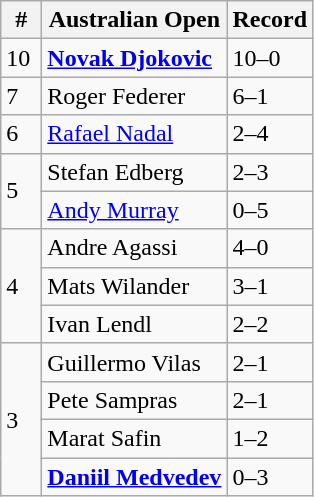<table class="wikitable" style="display:inline-table;">
<tr>
<th width=20>#</th>
<th>Australian Open</th>
<th>Record</th>
</tr>
<tr>
<td>10</td>
<td> <strong><a href='#'>Novak Djokovic</a></strong></td>
<td>10–0</td>
</tr>
<tr>
<td>7</td>
<td> Roger Federer</td>
<td>6–1</td>
</tr>
<tr>
<td>6</td>
<td> <a href='#'>Rafael Nadal</a></td>
<td>2–4</td>
</tr>
<tr>
<td rowspan="2">5</td>
<td> Stefan Edberg</td>
<td>2–3</td>
</tr>
<tr>
<td> <a href='#'>Andy Murray</a></td>
<td>0–5</td>
</tr>
<tr>
<td rowspan="3">4</td>
<td> Andre Agassi</td>
<td>4–0</td>
</tr>
<tr>
<td> Mats Wilander</td>
<td>3–1</td>
</tr>
<tr>
<td> Ivan Lendl</td>
<td>2–2</td>
</tr>
<tr>
<td rowspan="4">3</td>
<td> Guillermo Vilas</td>
<td>2–1</td>
</tr>
<tr>
<td> Pete Sampras</td>
<td>2–1</td>
</tr>
<tr>
<td> Marat Safin</td>
<td>1–2</td>
</tr>
<tr>
<td> <strong><a href='#'>Daniil Medvedev</a></strong></td>
<td>0–3</td>
</tr>
</table>
